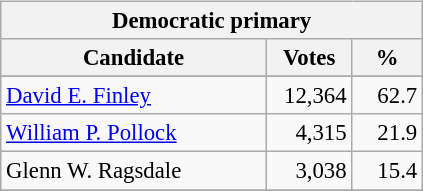<table class="wikitable" align="left" style="margin: 1em 1em 1em 0; font-size: 95%;">
<tr>
<th colspan="3">Democratic primary</th>
</tr>
<tr>
<th colspan="1" style="width: 170px">Candidate</th>
<th style="width: 50px">Votes</th>
<th style="width: 40px">%</th>
</tr>
<tr>
</tr>
<tr>
<td><a href='#'>David E. Finley</a></td>
<td align="right">12,364</td>
<td align="right">62.7</td>
</tr>
<tr>
<td><a href='#'>William P. Pollock</a></td>
<td align="right">4,315</td>
<td align="right">21.9</td>
</tr>
<tr>
<td>Glenn W. Ragsdale</td>
<td align="right">3,038</td>
<td align="right">15.4</td>
</tr>
<tr>
</tr>
</table>
